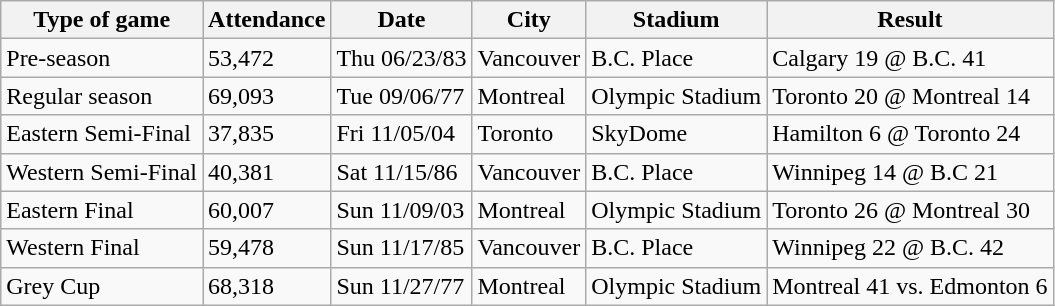<table class="wikitable">
<tr>
<th>Type of game</th>
<th>Attendance</th>
<th>Date</th>
<th>City</th>
<th>Stadium</th>
<th>Result</th>
</tr>
<tr>
<td>Pre-season</td>
<td>53,472</td>
<td>Thu 06/23/83</td>
<td>Vancouver</td>
<td>B.C. Place</td>
<td>Calgary 19 @ B.C. 41</td>
</tr>
<tr>
<td>Regular season</td>
<td>69,093</td>
<td>Tue 09/06/77</td>
<td>Montreal</td>
<td>Olympic Stadium</td>
<td>Toronto 20 @ Montreal 14</td>
</tr>
<tr>
<td>Eastern Semi-Final</td>
<td>37,835</td>
<td>Fri 11/05/04</td>
<td>Toronto</td>
<td>SkyDome</td>
<td>Hamilton 6 @ Toronto 24</td>
</tr>
<tr>
<td>Western Semi-Final</td>
<td>40,381</td>
<td>Sat 11/15/86</td>
<td>Vancouver</td>
<td>B.C. Place</td>
<td>Winnipeg 14 @ B.C 21</td>
</tr>
<tr>
<td>Eastern Final</td>
<td>60,007</td>
<td>Sun 11/09/03</td>
<td>Montreal</td>
<td>Olympic Stadium</td>
<td>Toronto 26 @ Montreal 30</td>
</tr>
<tr>
<td>Western Final</td>
<td>59,478</td>
<td>Sun 11/17/85</td>
<td>Vancouver</td>
<td>B.C. Place</td>
<td>Winnipeg 22 @ B.C. 42</td>
</tr>
<tr>
<td>Grey Cup</td>
<td>68,318</td>
<td>Sun 11/27/77</td>
<td>Montreal</td>
<td>Olympic Stadium</td>
<td>Montreal 41 vs. Edmonton 6</td>
</tr>
</table>
